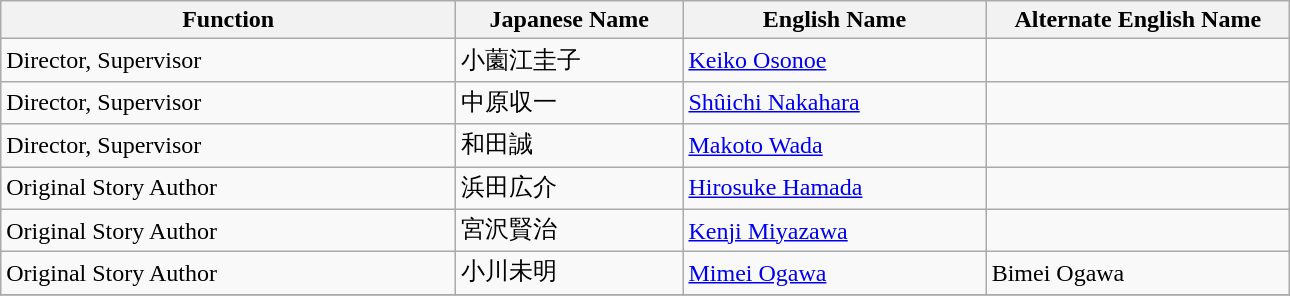<table class="wikitable">
<tr>
<th width=30%>Function</th>
<th width=15%>Japanese Name</th>
<th width=20%>English Name</th>
<th width=20%>Alternate English Name</th>
</tr>
<tr>
<td>Director, Supervisor</td>
<td>小薗江圭子</td>
<td><a href='#'>Keiko Osonoe</a></td>
<td></td>
</tr>
<tr>
<td>Director, Supervisor</td>
<td>中原収一</td>
<td><a href='#'>Shûichi Nakahara</a></td>
<td></td>
</tr>
<tr>
<td>Director, Supervisor</td>
<td>和田誠</td>
<td><a href='#'>Makoto Wada</a></td>
<td></td>
</tr>
<tr>
<td>Original Story Author</td>
<td>浜田広介</td>
<td><a href='#'>Hirosuke Hamada</a></td>
<td></td>
</tr>
<tr>
<td>Original Story Author</td>
<td>宮沢賢治</td>
<td><a href='#'>Kenji Miyazawa</a></td>
<td></td>
</tr>
<tr>
<td>Original Story Author</td>
<td>小川未明</td>
<td><a href='#'>Mimei Ogawa</a></td>
<td>Bimei Ogawa</td>
</tr>
<tr>
</tr>
</table>
